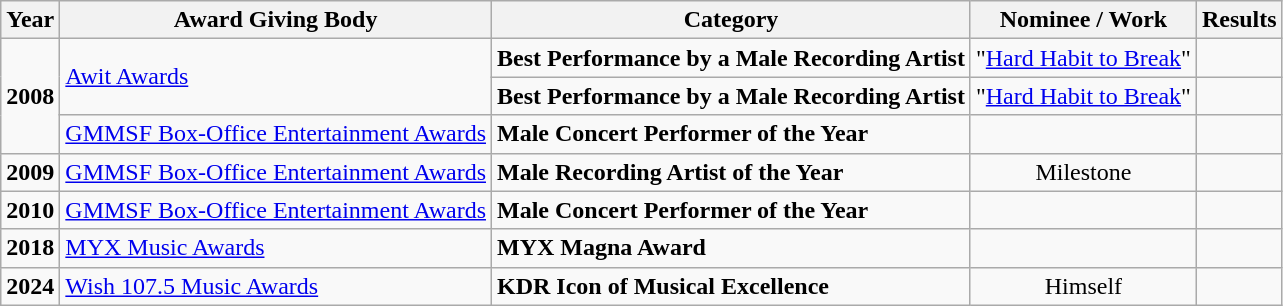<table class="wikitable">
<tr>
<th>Year</th>
<th>Award Giving Body</th>
<th>Category</th>
<th>Nominee / Work</th>
<th>Results</th>
</tr>
<tr>
<td rowspan=3><strong>2008</strong></td>
<td rowspan=2><a href='#'>Awit Awards</a></td>
<td><strong>Best Performance by a Male Recording Artist</strong> </td>
<td align=center>"<a href='#'>Hard Habit to Break</a>"</td>
<td></td>
</tr>
<tr>
<td><strong>Best Performance by a Male Recording Artist</strong> </td>
<td align=center>"<a href='#'>Hard Habit to Break</a>"</td>
<td></td>
</tr>
<tr>
<td><a href='#'>GMMSF Box-Office Entertainment Awards</a></td>
<td><strong>Male Concert Performer of the Year</strong></td>
<td></td>
<td></td>
</tr>
<tr>
<td><strong>2009</strong></td>
<td><a href='#'>GMMSF Box-Office Entertainment Awards</a></td>
<td><strong>Male Recording Artist of the Year</strong></td>
<td align=center>Milestone</td>
<td></td>
</tr>
<tr>
<td><strong>2010</strong></td>
<td><a href='#'>GMMSF Box-Office Entertainment Awards</a></td>
<td><strong>Male Concert Performer of the Year</strong></td>
<td></td>
<td></td>
</tr>
<tr>
<td><strong>2018</strong></td>
<td><a href='#'>MYX Music Awards</a></td>
<td><strong>MYX Magna Award</strong></td>
<td></td>
<td></td>
</tr>
<tr>
<td><strong>2024</strong></td>
<td><a href='#'>Wish 107.5 Music Awards</a></td>
<td><strong>KDR Icon of Musical Excellence</strong></td>
<td align=center>Himself</td>
<td></td>
</tr>
</table>
